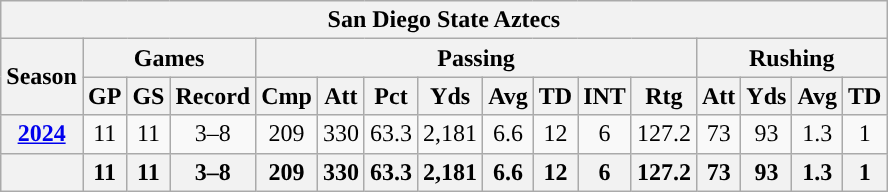<table class="wikitable" style="text-align:center;">
<tr>
<th colspan="16">San Diego State Aztecs</th>
</tr>
<tr>
<th rowspan="2">Season</th>
<th colspan="3">Games</th>
<th colspan="8">Passing</th>
<th colspan="4">Rushing</th>
</tr>
<tr>
<th>GP</th>
<th>GS</th>
<th>Record</th>
<th>Cmp</th>
<th>Att</th>
<th>Pct</th>
<th>Yds</th>
<th>Avg</th>
<th>TD</th>
<th>INT</th>
<th>Rtg</th>
<th>Att</th>
<th>Yds</th>
<th>Avg</th>
<th>TD</th>
</tr>
<tr>
<th><a href='#'>2024</a></th>
<td>11</td>
<td>11</td>
<td>3–8</td>
<td>209</td>
<td>330</td>
<td>63.3</td>
<td>2,181</td>
<td>6.6</td>
<td>12</td>
<td>6</td>
<td>127.2</td>
<td>73</td>
<td>93</td>
<td>1.3</td>
<td>1</td>
</tr>
<tr>
<th></th>
<th>11</th>
<th>11</th>
<th>3–8</th>
<th>209</th>
<th>330</th>
<th>63.3</th>
<th>2,181</th>
<th>6.6</th>
<th>12</th>
<th>6</th>
<th>127.2</th>
<th>73</th>
<th>93</th>
<th>1.3</th>
<th>1</th>
</tr>
</table>
